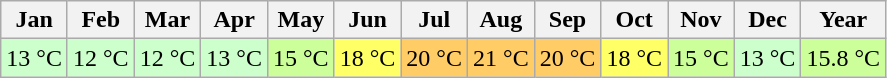<table class="wikitable">
<tr>
<th><strong>Jan</strong></th>
<th><strong>Feb</strong></th>
<th><strong>Mar</strong></th>
<th><strong>Apr</strong></th>
<th><strong>May</strong></th>
<th><strong>Jun</strong></th>
<th><strong>Jul</strong></th>
<th><strong>Aug</strong></th>
<th><strong>Sep</strong></th>
<th><strong>Oct</strong></th>
<th><strong>Nov</strong></th>
<th><strong>Dec</strong></th>
<th><strong>Year</strong></th>
</tr>
<tr>
<td style="background: #CCFFCC; color: black;">13 °C</td>
<td style="background: #CCFFCC; color: black;">12 °C</td>
<td style="background: #CCFFCC; color: black;">12 °C</td>
<td style="background: #CCFFCC; color: black;">13 °C</td>
<td style="background: #CCFF99; color: black;">15 °C</td>
<td style="background: #FFFF66; color: black;">18 °C</td>
<td style="background: #FFCC66; color: black;">20 °C</td>
<td style="background: #FFCC66; color: black;">21 °C</td>
<td style="background: #FFCC66; color: black;">20 °C</td>
<td style="background: #FFFF66; color: black;">18 °C</td>
<td style="background: #CCFF99; color: black;">15 °C</td>
<td style="background: #CCFFCC; color: black;">13 °C</td>
<td style="background: #CCFF99; color: black;">15.8 °C</td>
</tr>
</table>
